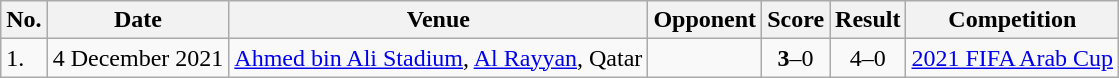<table class="wikitable">
<tr>
<th>No.</th>
<th>Date</th>
<th>Venue</th>
<th>Opponent</th>
<th>Score</th>
<th>Result</th>
<th>Competition</th>
</tr>
<tr>
<td>1.</td>
<td>4 December 2021</td>
<td><a href='#'>Ahmed bin Ali Stadium</a>, <a href='#'>Al Rayyan</a>, Qatar</td>
<td></td>
<td align=center><strong>3</strong>–0</td>
<td align=center>4–0</td>
<td><a href='#'>2021 FIFA Arab Cup</a></td>
</tr>
</table>
